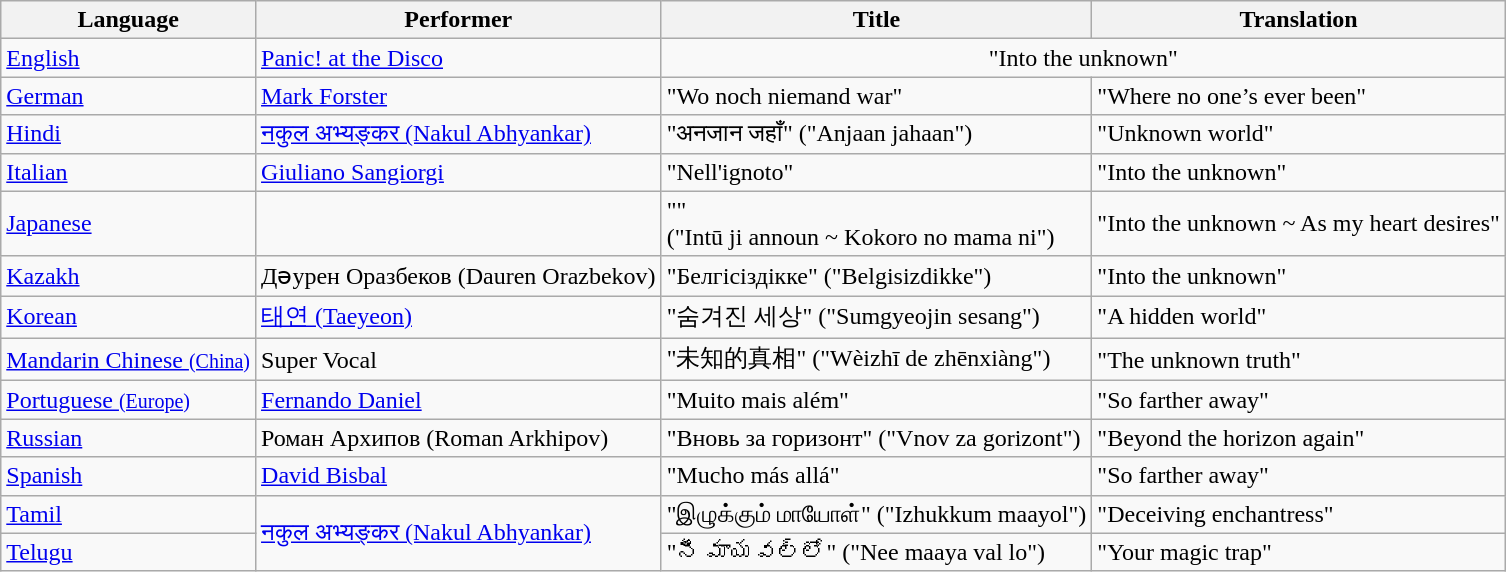<table class="wikitable collapsible collapsed"|>
<tr>
<th>Language</th>
<th>Performer</th>
<th>Title</th>
<th>Translation</th>
</tr>
<tr>
<td><a href='#'>English</a></td>
<td><a href='#'>Panic! at the Disco</a></td>
<td align="center" colspan="2">"Into the unknown"</td>
</tr>
<tr>
<td><a href='#'>German</a></td>
<td><a href='#'>Mark Forster</a></td>
<td>"Wo noch niemand war"</td>
<td>"Where no one’s ever been"</td>
</tr>
<tr>
<td><a href='#'>Hindi</a></td>
<td><a href='#'>नकुल अभ्यङ्कर (Nakul Abhyankar)</a></td>
<td>"अनजान जहाँ" ("Anjaan jahaan")</td>
<td>"Unknown world"</td>
</tr>
<tr>
<td><a href='#'>Italian</a></td>
<td><a href='#'>Giuliano Sangiorgi</a></td>
<td>"Nell'ignoto"</td>
<td>"Into the unknown"</td>
</tr>
<tr>
<td><a href='#'>Japanese</a></td>
<td></td>
<td>""<br>("Intū ji announ ~ Kokoro no mama ni")</td>
<td>"Into the unknown ~ As my heart desires"</td>
</tr>
<tr>
<td><a href='#'>Kazakh</a></td>
<td>Дәурен Оразбеков (Dauren Orazbekov)</td>
<td>"Белгісіздікке" ("Belgisizdikke")</td>
<td>"Into the unknown"</td>
</tr>
<tr>
<td><a href='#'>Korean</a></td>
<td><a href='#'>태연 (Taeyeon)</a></td>
<td>"숨겨진 세상" ("Sumgyeojin sesang")</td>
<td>"A hidden world"</td>
</tr>
<tr>
<td><a href='#'>Mandarin Chinese <small>(China)</small></a></td>
<td>Super Vocal</td>
<td>"未知的真相" ("Wèizhī de zhēnxiàng")</td>
<td>"The unknown truth"</td>
</tr>
<tr>
<td><a href='#'>Portuguese <small>(Europe)</small></a></td>
<td><a href='#'>Fernando Daniel</a></td>
<td>"Muito mais além"</td>
<td>"So farther away"</td>
</tr>
<tr>
<td><a href='#'>Russian</a></td>
<td>Роман Архипов (Roman Arkhipov)</td>
<td>"Вновь за горизонт" ("Vnov za gorizont")</td>
<td>"Beyond the horizon again"</td>
</tr>
<tr>
<td><a href='#'>Spanish</a></td>
<td><a href='#'>David Bisbal</a></td>
<td>"Mucho más allá"</td>
<td>"So farther away"</td>
</tr>
<tr>
<td><a href='#'>Tamil</a></td>
<td rowspan="2"><a href='#'>नकुल अभ्यङ्कर (Nakul Abhyankar)</a></td>
<td>"இழுக்கும் மாயோள்" ("Izhukkum maayol")</td>
<td>"Deceiving enchantress"</td>
</tr>
<tr>
<td><a href='#'>Telugu</a></td>
<td>"నీ మాయవల్లో" ("Nee maaya val lo")</td>
<td>"Your magic trap"</td>
</tr>
</table>
